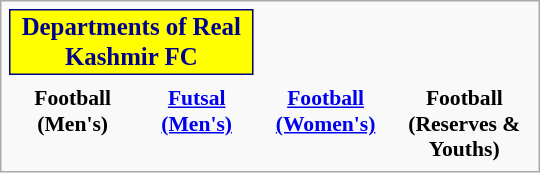<table class="infobox" style="font-size:90%; width:25em; text-align:center">
<tr>
<th colspan=2 style="font-size:115%; background-color:#FFFF00; color:#00008b; border:1.5px solid #00008b; text-align:center">Departments of Real Kashmir FC</th>
</tr>
<tr>
<th></th>
<th></th>
<th></th>
<th></th>
</tr>
<tr>
<th>Football (Men's)</th>
<th><a href='#'>Futsal (Men's)</a></th>
<th><a href='#'>Football (Women's)</a></th>
<th>Football<br>(Reserves & Youths)</th>
</tr>
</table>
